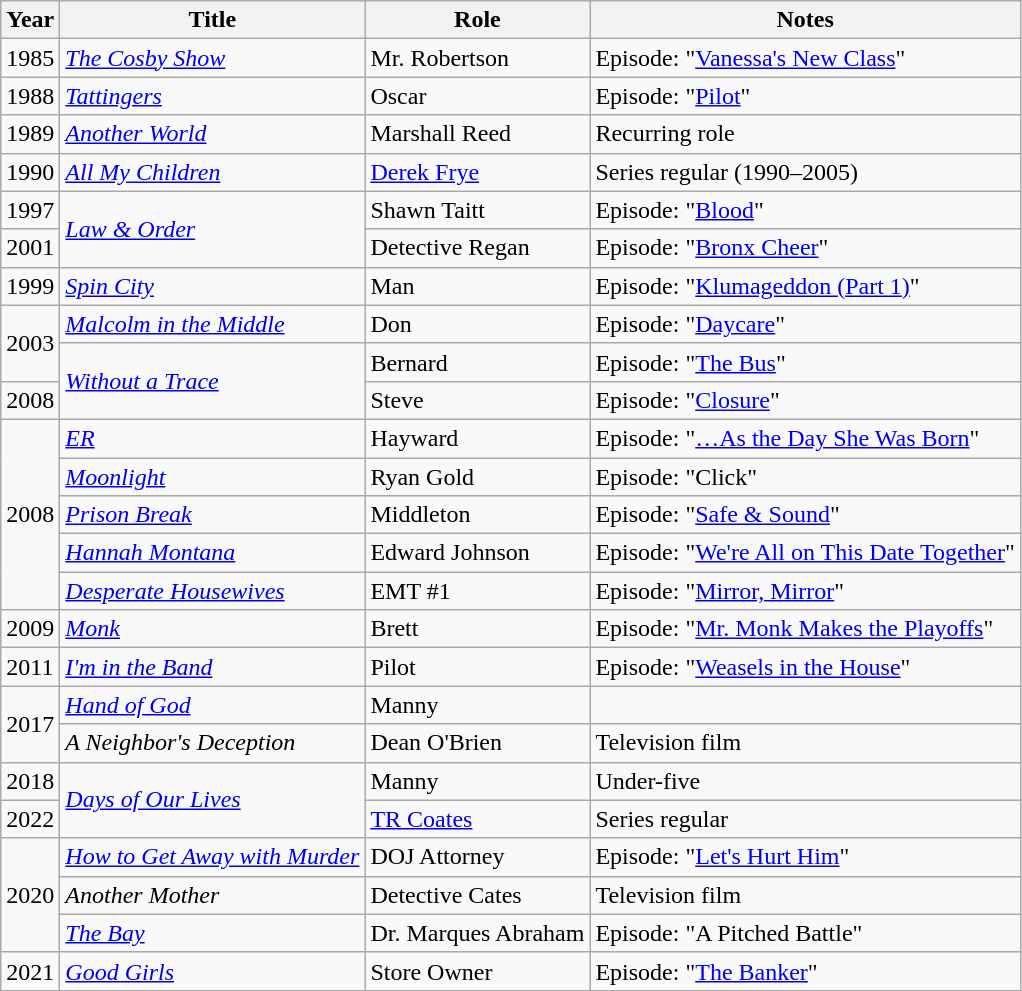<table class="wikitable sortable">
<tr>
<th>Year</th>
<th>Title</th>
<th>Role</th>
<th class="unsortable">Notes</th>
</tr>
<tr>
<td>1985</td>
<td><em><a href='#'>The Cosby Show</a></em></td>
<td>Mr. Robertson</td>
<td>Episode: "<a href='#'>Vanessa's New Class</a>"</td>
</tr>
<tr>
<td>1988</td>
<td><em><a href='#'>Tattingers</a></em></td>
<td>Oscar</td>
<td>Episode: "<a href='#'>Pilot</a>"</td>
</tr>
<tr>
<td>1989</td>
<td><em><a href='#'>Another World</a></em></td>
<td>Marshall Reed</td>
<td>Recurring role</td>
</tr>
<tr>
<td>1990</td>
<td><em><a href='#'>All My Children</a></em></td>
<td><a href='#'>Derek Frye</a></td>
<td>Series regular (1990–2005)</td>
</tr>
<tr>
<td>1997</td>
<td rowspan="2"><em><a href='#'>Law & Order</a></em></td>
<td>Shawn Taitt</td>
<td>Episode: "<a href='#'>Blood</a>"</td>
</tr>
<tr>
<td>2001</td>
<td>Detective Regan</td>
<td>Episode: "<a href='#'>Bronx Cheer</a>"</td>
</tr>
<tr>
<td>1999</td>
<td><em><a href='#'>Spin City</a></em></td>
<td>Man</td>
<td>Episode: "<a href='#'>Klumageddon (Part 1)</a>"</td>
</tr>
<tr>
<td rowspan="2">2003</td>
<td><em><a href='#'>Malcolm in the Middle</a></em></td>
<td>Don</td>
<td>Episode: "<a href='#'>Daycare</a>"</td>
</tr>
<tr>
<td rowspan="2"><em><a href='#'>Without a Trace</a></em></td>
<td>Bernard</td>
<td>Episode: "<a href='#'>The Bus</a>"</td>
</tr>
<tr>
<td>2008</td>
<td>Steve</td>
<td>Episode: "<a href='#'>Closure</a>"</td>
</tr>
<tr>
<td rowspan="5">2008</td>
<td><em><a href='#'>ER</a></em></td>
<td>Hayward</td>
<td>Episode: "<a href='#'>…As the Day She Was Born</a>"</td>
</tr>
<tr>
<td><em><a href='#'>Moonlight</a></em></td>
<td>Ryan Gold</td>
<td>Episode: "Click"</td>
</tr>
<tr>
<td><em><a href='#'>Prison Break</a></em></td>
<td>Middleton</td>
<td>Episode: "<a href='#'>Safe & Sound</a>"</td>
</tr>
<tr>
<td><em><a href='#'>Hannah Montana</a></em></td>
<td>Edward Johnson</td>
<td>Episode: "<a href='#'>We're All on This Date Together</a>"</td>
</tr>
<tr>
<td><em><a href='#'>Desperate Housewives</a></em></td>
<td>EMT #1</td>
<td>Episode: "<a href='#'>Mirror, Mirror</a>"</td>
</tr>
<tr>
<td>2009</td>
<td><em><a href='#'>Monk</a></em></td>
<td>Brett</td>
<td>Episode: "<a href='#'>Mr. Monk Makes the Playoffs</a>"</td>
</tr>
<tr>
<td>2011</td>
<td><em><a href='#'>I'm in the Band</a></em></td>
<td>Pilot</td>
<td>Episode: "<a href='#'>Weasels in the House</a>"</td>
</tr>
<tr>
<td rowspan="2">2017</td>
<td><em><a href='#'>Hand of God</a></em></td>
<td>Manny</td>
<td></td>
</tr>
<tr>
<td><em>A Neighbor's Deception</em></td>
<td>Dean O'Brien</td>
<td>Television film</td>
</tr>
<tr>
<td>2018</td>
<td rowspan="2"><em><a href='#'>Days of Our Lives</a></em></td>
<td>Manny</td>
<td>Under-five</td>
</tr>
<tr>
<td>2022</td>
<td><a href='#'>TR Coates</a></td>
<td>Series regular</td>
</tr>
<tr>
<td rowspan="3">2020</td>
<td><em><a href='#'>How to Get Away with Murder</a></em></td>
<td>DOJ Attorney</td>
<td>Episode: "<a href='#'>Let's Hurt Him</a>"</td>
</tr>
<tr>
<td><em>Another Mother</em></td>
<td>Detective Cates</td>
<td>Television film</td>
</tr>
<tr>
<td><em><a href='#'>The Bay</a></em></td>
<td>Dr. Marques Abraham</td>
<td>Episode: "A Pitched Battle"</td>
</tr>
<tr>
<td>2021</td>
<td><em><a href='#'>Good Girls</a></em></td>
<td>Store Owner</td>
<td>Episode: "<a href='#'>The Banker</a>"</td>
</tr>
</table>
